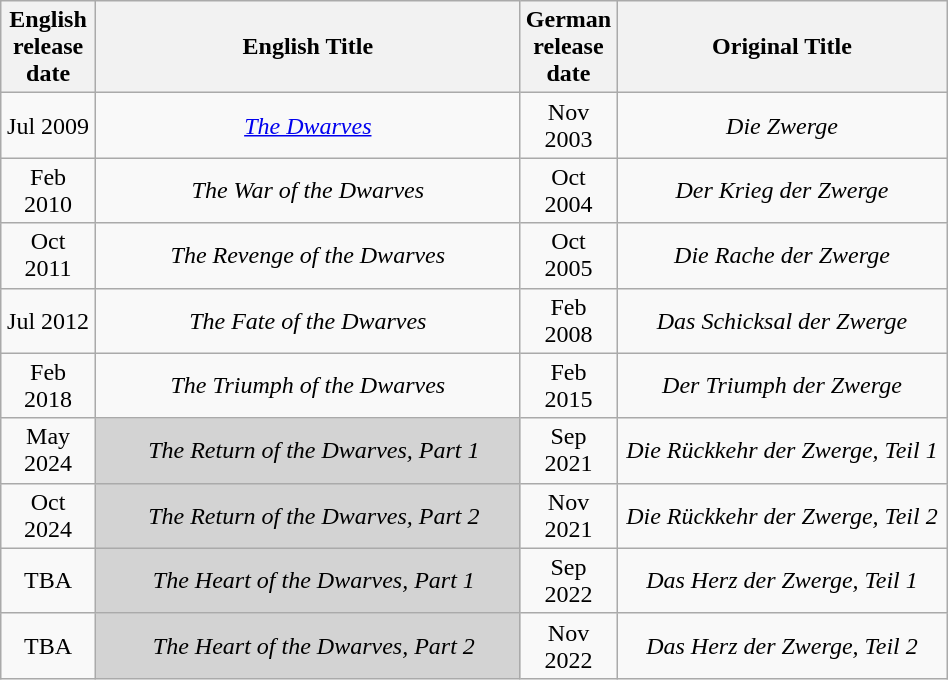<table class="wikitable"  style="text-align:center; width:50%;">
<tr>
<th style="text-align:center; width:10%;">English release date</th>
<th style="text-align:center; width:45%;">English Title</th>
<th style="text-align:center; width:10%;">German release date</th>
<th style="text-align:center; width:45%;">Original Title</th>
</tr>
<tr>
<td>Jul 2009</td>
<td><em><a href='#'>The Dwarves</a></em></td>
<td>Nov 2003</td>
<td><em>Die Zwerge</em></td>
</tr>
<tr>
<td>Feb 2010</td>
<td><em>The War of the Dwarves</em></td>
<td>Oct 2004</td>
<td><em>Der Krieg der Zwerge</em></td>
</tr>
<tr>
<td>Oct 2011</td>
<td><em>The Revenge of the Dwarves</em></td>
<td>Oct 2005</td>
<td><em>Die Rache der Zwerge</em></td>
</tr>
<tr>
<td>Jul 2012</td>
<td><em>The Fate of the Dwarves</em></td>
<td>Feb 2008</td>
<td><em>Das Schicksal der Zwerge</em></td>
</tr>
<tr>
<td>Feb 2018</td>
<td><em>The Triumph of the Dwarves</em></td>
<td>Feb 2015</td>
<td><em>Der Triumph der Zwerge</em></td>
</tr>
<tr>
<td>May 2024</td>
<td colspan="1" style="background:lightgrey;">  <em>The Return of the Dwarves, Part 1</em></td>
<td>Sep 2021</td>
<td><em>Die Rückkehr der Zwerge, Teil 1</em></td>
</tr>
<tr>
<td>Oct 2024</td>
<td colspan="1" style="background:lightgrey;">  <em>The Return of the Dwarves, Part 2</em></td>
<td>Nov 2021</td>
<td><em>Die Rückkehr der Zwerge, Teil 2</em></td>
</tr>
<tr>
<td>TBA</td>
<td colspan="1" style="background:lightgrey;">  <em>The Heart of the Dwarves, Part 1</em></td>
<td>Sep 2022</td>
<td><em>Das Herz der Zwerge, Teil 1</em></td>
</tr>
<tr>
<td>TBA</td>
<td colspan="1" style="background:lightgrey;">  <em>The Heart of the Dwarves, Part 2</em></td>
<td>Nov 2022</td>
<td><em>Das Herz der Zwerge, Teil 2</em></td>
</tr>
</table>
